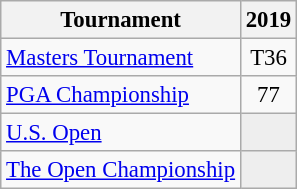<table class="wikitable" style="font-size:95%;text-align:center;">
<tr>
<th>Tournament</th>
<th>2019</th>
</tr>
<tr>
<td align=left><a href='#'>Masters Tournament</a></td>
<td>T36</td>
</tr>
<tr>
<td align=left><a href='#'>PGA Championship</a></td>
<td>77</td>
</tr>
<tr>
<td align=left><a href='#'>U.S. Open</a></td>
<td style="background:#eeeeee;"></td>
</tr>
<tr>
<td align=left><a href='#'>The Open Championship</a></td>
<td style="background:#eeeeee;"></td>
</tr>
</table>
